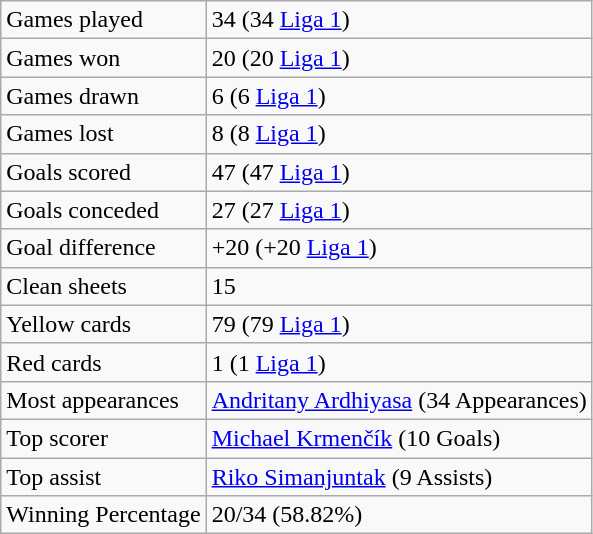<table class="wikitable">
<tr>
<td>Games played</td>
<td>34 (34 <a href='#'>Liga 1</a>)</td>
</tr>
<tr>
<td>Games won</td>
<td>20 (20 <a href='#'>Liga 1</a>)</td>
</tr>
<tr>
<td>Games drawn</td>
<td>6 (6 <a href='#'>Liga 1</a>)</td>
</tr>
<tr>
<td>Games lost</td>
<td>8 (8 <a href='#'>Liga 1</a>)</td>
</tr>
<tr>
<td>Goals scored</td>
<td>47 (47 <a href='#'>Liga 1</a>)</td>
</tr>
<tr>
<td>Goals conceded</td>
<td>27 (27 <a href='#'>Liga 1</a>)</td>
</tr>
<tr>
<td>Goal difference</td>
<td>+20 (+20 <a href='#'>Liga 1</a>)</td>
</tr>
<tr>
<td>Clean sheets</td>
<td>15</td>
</tr>
<tr>
<td>Yellow cards</td>
<td>79 (79 <a href='#'>Liga 1</a>)</td>
</tr>
<tr>
<td>Red cards</td>
<td>1 (1 <a href='#'>Liga 1</a>)</td>
</tr>
<tr>
<td>Most appearances</td>
<td> <a href='#'>Andritany Ardhiyasa</a> (34 Appearances)</td>
</tr>
<tr>
<td>Top scorer</td>
<td> <a href='#'>Michael Krmenčík</a> (10 Goals)</td>
</tr>
<tr>
<td>Top assist</td>
<td> <a href='#'>Riko Simanjuntak</a> (9 Assists)</td>
</tr>
<tr>
<td>Winning Percentage</td>
<td>20/34 (58.82%)</td>
</tr>
</table>
